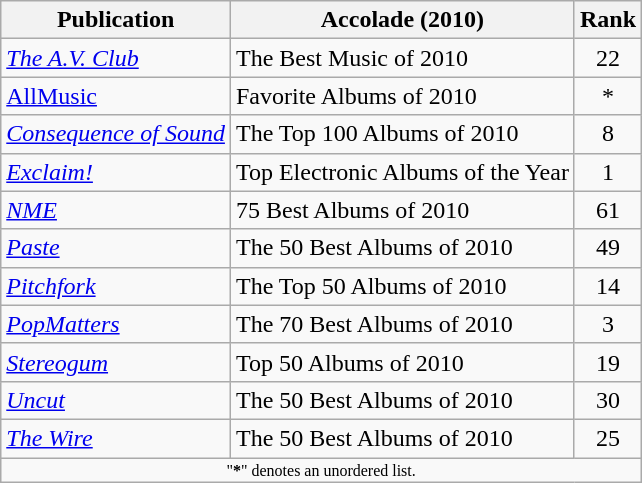<table class="wikitable sortable">
<tr>
<th>Publication</th>
<th>Accolade (2010)</th>
<th>Rank</th>
</tr>
<tr>
<td><em><a href='#'>The A.V. Club</a></em></td>
<td>The Best Music of 2010</td>
<td style="text-align:center;">22</td>
</tr>
<tr>
<td><a href='#'>AllMusic</a></td>
<td>Favorite Albums of 2010</td>
<td style="text-align:center;">*</td>
</tr>
<tr>
<td><em><a href='#'>Consequence of Sound</a></em></td>
<td>The Top 100 Albums of 2010</td>
<td style="text-align:center;">8</td>
</tr>
<tr>
<td><em><a href='#'>Exclaim!</a></em></td>
<td>Top Electronic Albums of the Year</td>
<td style="text-align:center;">1</td>
</tr>
<tr>
<td><em><a href='#'>NME</a></em></td>
<td>75 Best Albums of 2010</td>
<td style="text-align:center;">61</td>
</tr>
<tr>
<td><em><a href='#'>Paste</a></em></td>
<td>The 50 Best Albums of 2010</td>
<td style="text-align:center;">49</td>
</tr>
<tr>
<td><em><a href='#'>Pitchfork</a></em></td>
<td>The Top 50 Albums of 2010</td>
<td style="text-align:center;">14</td>
</tr>
<tr>
<td><em><a href='#'>PopMatters</a></em></td>
<td>The 70 Best Albums of 2010</td>
<td style="text-align:center;">3</td>
</tr>
<tr>
<td><em><a href='#'>Stereogum</a></em></td>
<td>Top 50 Albums of 2010</td>
<td style="text-align:center;">19</td>
</tr>
<tr>
<td><em><a href='#'>Uncut</a></em></td>
<td>The 50 Best Albums of 2010</td>
<td style="text-align:center;">30</td>
</tr>
<tr>
<td><em><a href='#'>The Wire</a></em></td>
<td>The 50 Best Albums of 2010</td>
<td style="text-align:center;">25</td>
</tr>
<tr>
<td colspan=6 style=font-size:8pt; align=center>"<strong>*</strong>" denotes an unordered list.</td>
</tr>
</table>
